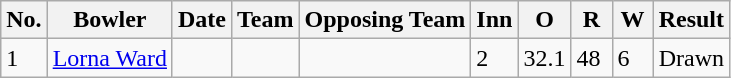<table class="wikitable">
<tr>
<th>No.</th>
<th>Bowler</th>
<th>Date</th>
<th>Team</th>
<th>Opposing Team</th>
<th scope="col" style="width:20px;">Inn</th>
<th scope="col" style="width:20px;">O</th>
<th scope="col" style="width:20px;">R</th>
<th scope="col" style="width:20px;">W</th>
<th>Result</th>
</tr>
<tr>
<td>1</td>
<td><a href='#'>Lorna Ward</a></td>
<td></td>
<td></td>
<td></td>
<td>2</td>
<td>32.1</td>
<td>48</td>
<td>6</td>
<td>Drawn</td>
</tr>
</table>
